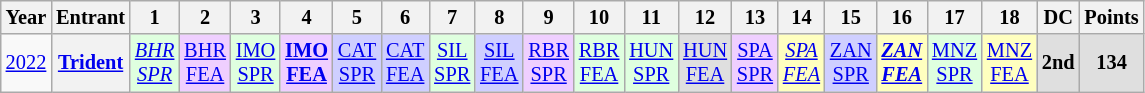<table class="wikitable" style="text-align:center; font-size:85%">
<tr>
<th>Year</th>
<th>Entrant</th>
<th>1</th>
<th>2</th>
<th>3</th>
<th>4</th>
<th>5</th>
<th>6</th>
<th>7</th>
<th>8</th>
<th>9</th>
<th>10</th>
<th>11</th>
<th>12</th>
<th>13</th>
<th>14</th>
<th>15</th>
<th>16</th>
<th>17</th>
<th>18</th>
<th>DC</th>
<th>Points</th>
</tr>
<tr>
<td><a href='#'>2022</a></td>
<th nowrap><a href='#'>Trident</a></th>
<td style="background:#DFFFDF;"><em><a href='#'>BHR<br>SPR</a></em><br></td>
<td style="background:#EFCFFF;"><a href='#'>BHR<br>FEA</a><br></td>
<td style="background:#DFFFDF;"><a href='#'>IMO<br>SPR</a><br></td>
<td style="background:#EFCFFF;"><strong><a href='#'>IMO<br>FEA</a></strong><br></td>
<td style="background:#CFCFFF;"><a href='#'>CAT<br>SPR</a><br></td>
<td style="background:#CFCFFF;"><a href='#'>CAT<br>FEA</a><br></td>
<td style="background:#DFFFDF;"><a href='#'>SIL<br>SPR</a><br></td>
<td style="background:#CFCFFF;"><a href='#'>SIL<br>FEA</a><br></td>
<td style="background:#EFCFFF;"><a href='#'>RBR<br>SPR</a><br></td>
<td style="background:#DFFFDF;"><a href='#'>RBR<br>FEA</a><br></td>
<td style="background:#DFFFDF;"><a href='#'>HUN<br>SPR</a><br></td>
<td style="background:#DFDFDF;"><a href='#'>HUN<br>FEA</a><br></td>
<td style="background:#EFCFFF;"><a href='#'>SPA<br>SPR</a><br></td>
<td style="background:#FFFFBF;"><a href='#'><em>SPA<br>FEA</em></a><br></td>
<td style="background:#CFCFFF;"><a href='#'>ZAN<br>SPR</a><br></td>
<td style="background:#FFFFBF;"><strong><em><a href='#'>ZAN<br>FEA</a></em></strong><br></td>
<td style="background:#DFFFDF;"><a href='#'>MNZ<br>SPR</a><br></td>
<td style="background:#FFFFBF;"><a href='#'>MNZ<br>FEA</a><br></td>
<th style="background:#DFDFDF;">2nd</th>
<th style="background:#DFDFDF;">134</th>
</tr>
</table>
